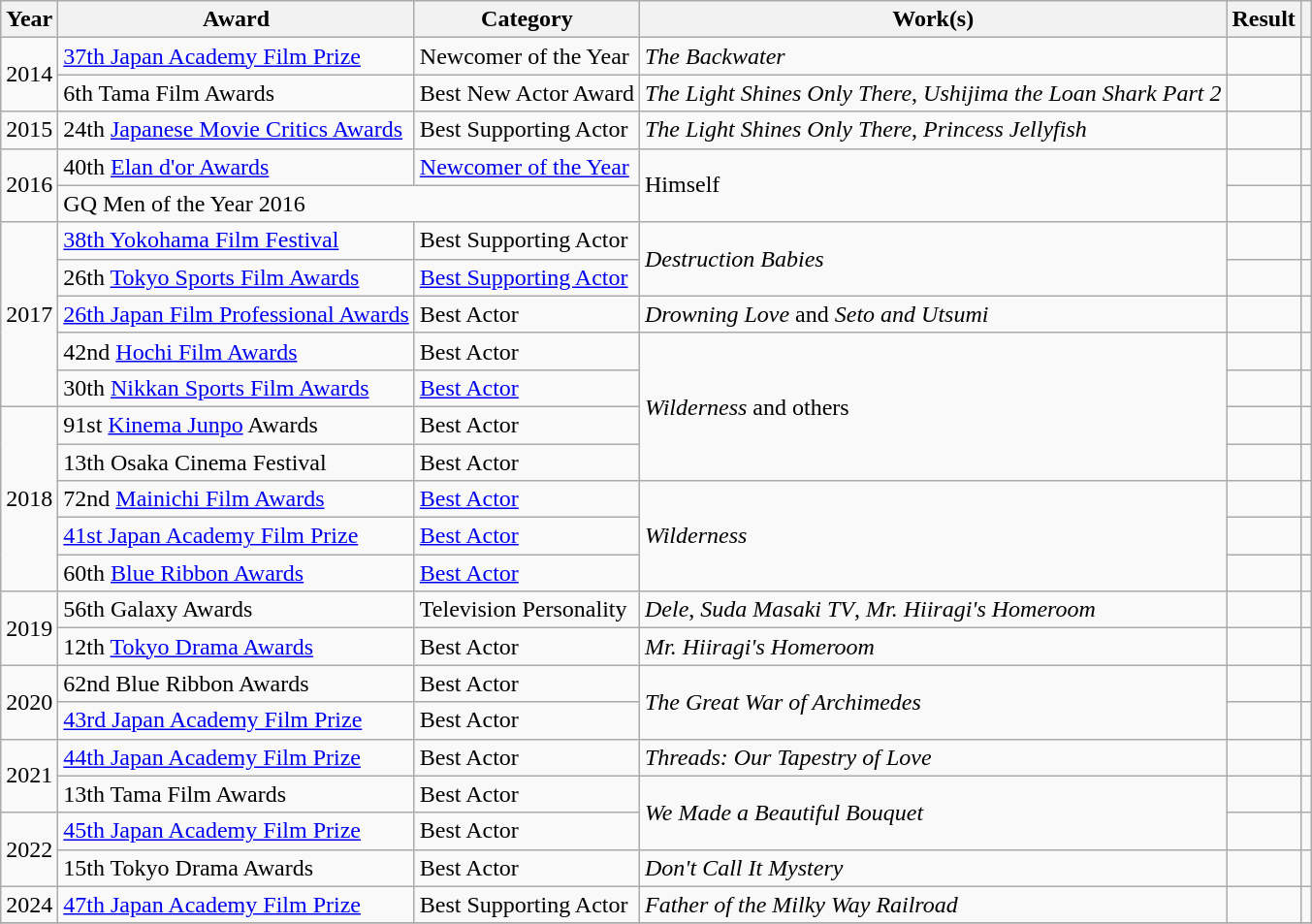<table class="wikitable sortable">
<tr>
<th>Year</th>
<th>Award</th>
<th>Category</th>
<th>Work(s)</th>
<th>Result</th>
<th class="unsortable"></th>
</tr>
<tr>
<td rowspan="2">2014</td>
<td><a href='#'>37th Japan Academy Film Prize</a></td>
<td>Newcomer of the Year</td>
<td><em>The Backwater</em></td>
<td></td>
<td></td>
</tr>
<tr>
<td>6th Tama Film Awards</td>
<td>Best New Actor Award</td>
<td><em>The Light Shines Only There</em>, <em>Ushijima the Loan Shark Part 2</em></td>
<td></td>
<td></td>
</tr>
<tr>
<td>2015</td>
<td>24th <a href='#'>Japanese Movie Critics Awards</a></td>
<td>Best Supporting Actor</td>
<td><em>The Light Shines Only There</em>, <em>Princess Jellyfish</em></td>
<td></td>
<td></td>
</tr>
<tr>
<td rowspan="2">2016</td>
<td>40th <a href='#'>Elan d'or Awards</a></td>
<td><a href='#'>Newcomer of the Year</a></td>
<td rowspan="2">Himself</td>
<td></td>
<td></td>
</tr>
<tr>
<td colspan="2">GQ Men of the Year 2016</td>
<td></td>
<td></td>
</tr>
<tr>
<td rowspan="5">2017</td>
<td><a href='#'>38th Yokohama Film Festival</a></td>
<td>Best Supporting Actor</td>
<td rowspan="2"><em>Destruction Babies</em></td>
<td></td>
<td></td>
</tr>
<tr>
<td>26th <a href='#'>Tokyo Sports Film Awards</a></td>
<td><a href='#'>Best Supporting Actor</a></td>
<td></td>
<td></td>
</tr>
<tr>
<td><a href='#'>26th Japan Film Professional Awards</a></td>
<td>Best Actor</td>
<td><em>Drowning Love</em> and <em>Seto and Utsumi</em></td>
<td></td>
<td></td>
</tr>
<tr>
<td>42nd <a href='#'>Hochi Film Awards</a></td>
<td>Best Actor</td>
<td rowspan="4"><em>Wilderness</em> and others</td>
<td></td>
<td></td>
</tr>
<tr>
<td>30th <a href='#'>Nikkan Sports Film Awards</a></td>
<td><a href='#'>Best Actor</a></td>
<td></td>
<td></td>
</tr>
<tr>
<td rowspan="5">2018</td>
<td>91st <a href='#'>Kinema Junpo</a> Awards</td>
<td>Best Actor</td>
<td></td>
<td></td>
</tr>
<tr>
<td>13th Osaka Cinema Festival</td>
<td>Best Actor</td>
<td></td>
<td></td>
</tr>
<tr>
<td>72nd <a href='#'>Mainichi Film Awards</a></td>
<td><a href='#'>Best Actor</a></td>
<td rowspan="3"><em>Wilderness</em></td>
<td></td>
<td></td>
</tr>
<tr>
<td><a href='#'>41st Japan Academy Film Prize</a></td>
<td><a href='#'>Best Actor</a></td>
<td></td>
<td></td>
</tr>
<tr>
<td>60th <a href='#'>Blue Ribbon Awards</a></td>
<td><a href='#'>Best Actor</a></td>
<td></td>
<td></td>
</tr>
<tr>
<td rowspan="2">2019</td>
<td>56th Galaxy Awards</td>
<td>Television Personality</td>
<td><em>Dele</em>, <em>Suda Masaki TV</em>, <em>Mr. Hiiragi's Homeroom</em></td>
<td></td>
<td></td>
</tr>
<tr>
<td>12th <a href='#'>Tokyo Drama Awards</a></td>
<td>Best Actor</td>
<td><em>Mr. Hiiragi's Homeroom</em></td>
<td></td>
<td></td>
</tr>
<tr>
<td rowspan="2">2020</td>
<td>62nd Blue Ribbon Awards</td>
<td>Best Actor</td>
<td rowspan="2"><em>The Great War of Archimedes</em></td>
<td></td>
<td></td>
</tr>
<tr>
<td><a href='#'>43rd Japan Academy Film Prize</a></td>
<td>Best Actor</td>
<td></td>
<td></td>
</tr>
<tr>
<td rowspan="2">2021</td>
<td><a href='#'>44th Japan Academy Film Prize</a></td>
<td>Best Actor</td>
<td><em>Threads: Our Tapestry of Love</em></td>
<td></td>
<td></td>
</tr>
<tr>
<td>13th Tama Film Awards</td>
<td>Best Actor</td>
<td rowspan="2"><em>We Made a Beautiful Bouquet</em></td>
<td></td>
<td></td>
</tr>
<tr>
<td rowspan="2">2022</td>
<td><a href='#'>45th Japan Academy Film Prize</a></td>
<td>Best Actor</td>
<td></td>
<td></td>
</tr>
<tr>
<td>15th Tokyo Drama Awards</td>
<td>Best Actor</td>
<td><em>Don't Call It Mystery</em></td>
<td></td>
<td></td>
</tr>
<tr>
<td>2024</td>
<td><a href='#'>47th Japan Academy Film Prize</a></td>
<td>Best Supporting Actor</td>
<td><em>Father of the Milky Way Railroad</em></td>
<td></td>
<td></td>
</tr>
<tr>
</tr>
</table>
